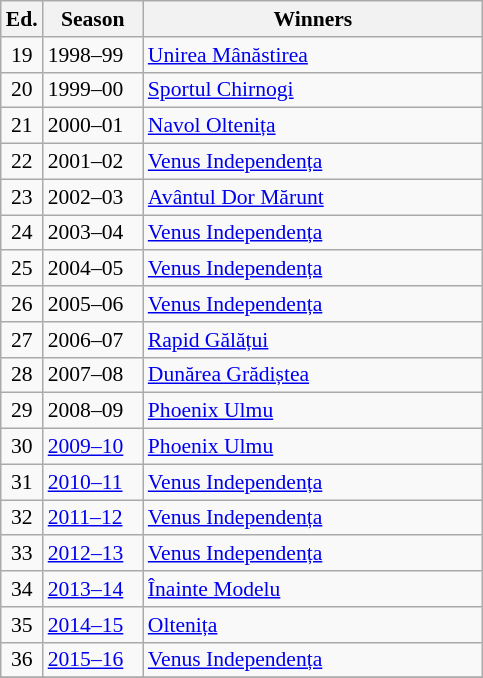<table class="wikitable" style="font-size:90%">
<tr>
<th><abbr>Ed.</abbr></th>
<th width="60">Season</th>
<th width="220">Winners</th>
</tr>
<tr>
<td align=center>19</td>
<td>1998–99</td>
<td><a href='#'>Unirea Mânăstirea</a></td>
</tr>
<tr>
<td align=center>20</td>
<td>1999–00</td>
<td><a href='#'>Sportul Chirnogi</a></td>
</tr>
<tr>
<td align=center>21</td>
<td>2000–01</td>
<td><a href='#'>Navol Oltenița</a></td>
</tr>
<tr>
<td align=center>22</td>
<td>2001–02</td>
<td><a href='#'>Venus Independența</a></td>
</tr>
<tr>
<td align=center>23</td>
<td>2002–03</td>
<td><a href='#'>Avântul Dor Mărunt</a></td>
</tr>
<tr>
<td align=center>24</td>
<td>2003–04</td>
<td><a href='#'>Venus Independența</a></td>
</tr>
<tr>
<td align=center>25</td>
<td>2004–05</td>
<td><a href='#'>Venus Independența</a></td>
</tr>
<tr>
<td align=center>26</td>
<td>2005–06</td>
<td><a href='#'>Venus Independența</a></td>
</tr>
<tr>
<td align=center>27</td>
<td>2006–07</td>
<td><a href='#'>Rapid Gălățui</a></td>
</tr>
<tr>
<td align=center>28</td>
<td>2007–08</td>
<td><a href='#'>Dunărea Grădiștea</a></td>
</tr>
<tr>
<td align=center>29</td>
<td>2008–09</td>
<td><a href='#'>Phoenix Ulmu</a></td>
</tr>
<tr>
<td align=center>30</td>
<td><a href='#'>2009–10</a></td>
<td><a href='#'>Phoenix Ulmu</a></td>
</tr>
<tr>
<td align=center>31</td>
<td><a href='#'>2010–11</a></td>
<td><a href='#'>Venus Independența</a></td>
</tr>
<tr>
<td align=center>32</td>
<td><a href='#'>2011–12</a></td>
<td><a href='#'>Venus Independența</a></td>
</tr>
<tr>
<td align=center>33</td>
<td><a href='#'>2012–13</a></td>
<td><a href='#'>Venus Independența</a></td>
</tr>
<tr>
<td align=center>34</td>
<td><a href='#'>2013–14</a></td>
<td><a href='#'>Înainte Modelu</a></td>
</tr>
<tr>
<td align=center>35</td>
<td><a href='#'>2014–15</a></td>
<td><a href='#'>Oltenița</a></td>
</tr>
<tr>
<td align=center>36</td>
<td><a href='#'>2015–16</a></td>
<td><a href='#'>Venus Independența</a></td>
</tr>
<tr>
</tr>
</table>
